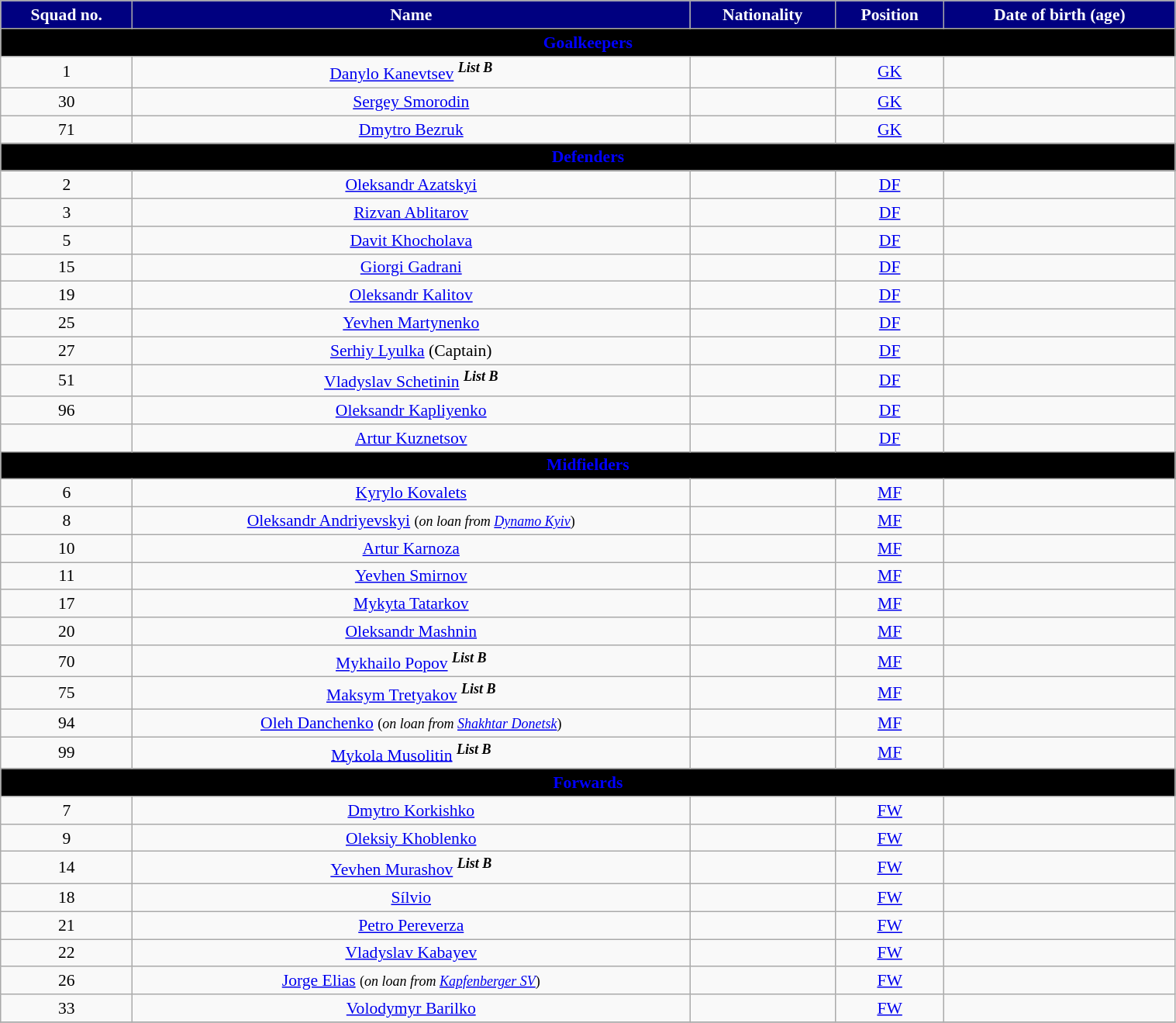<table class="wikitable" style="text-align:center; font-size:90%; width:80%">
<tr>
<th style="background:#000080; color:white; text-align:center">Squad no.</th>
<th style="background:#000080; color:white; text-align:center">Name</th>
<th style="background:#000080; color:white; text-align:center">Nationality</th>
<th style="background:#000080; color:white; text-align:center">Position</th>
<th style="background:#000080; color:white; text-align:center">Date of birth (age)</th>
</tr>
<tr>
<th colspan="6" style="background:#000000; color:blue; text-align:center">Goalkeepers</th>
</tr>
<tr>
<td>1</td>
<td><a href='#'>Danylo Kanevtsev</a> <sup><strong><em>List B</em></strong></sup></td>
<td></td>
<td><a href='#'>GK</a></td>
<td></td>
</tr>
<tr>
<td>30</td>
<td><a href='#'>Sergey Smorodin</a></td>
<td></td>
<td><a href='#'>GK</a></td>
<td></td>
</tr>
<tr>
<td>71</td>
<td><a href='#'>Dmytro Bezruk</a></td>
<td></td>
<td><a href='#'>GK</a></td>
<td></td>
</tr>
<tr>
<th colspan="6" style="background:#000000; color:blue; text-align:center">Defenders</th>
</tr>
<tr>
<td>2</td>
<td><a href='#'>Oleksandr Azatskyi</a></td>
<td></td>
<td><a href='#'>DF</a></td>
<td></td>
</tr>
<tr>
<td>3</td>
<td><a href='#'>Rizvan Ablitarov</a></td>
<td></td>
<td><a href='#'>DF</a></td>
<td></td>
</tr>
<tr>
<td>5</td>
<td><a href='#'>Davit Khocholava</a></td>
<td></td>
<td><a href='#'>DF</a></td>
<td></td>
</tr>
<tr>
<td>15</td>
<td><a href='#'>Giorgi Gadrani</a></td>
<td></td>
<td><a href='#'>DF</a></td>
<td></td>
</tr>
<tr>
<td>19</td>
<td><a href='#'>Oleksandr Kalitov</a></td>
<td></td>
<td><a href='#'>DF</a></td>
<td></td>
</tr>
<tr>
<td>25</td>
<td><a href='#'>Yevhen Martynenko</a></td>
<td></td>
<td><a href='#'>DF</a></td>
<td></td>
</tr>
<tr>
<td>27</td>
<td><a href='#'>Serhiy Lyulka</a> (Captain)</td>
<td></td>
<td><a href='#'>DF</a></td>
<td></td>
</tr>
<tr>
<td>51</td>
<td><a href='#'>Vladyslav Schetinin</a> <sup><strong><em>List B</em></strong></sup></td>
<td></td>
<td><a href='#'>DF</a></td>
<td></td>
</tr>
<tr>
<td>96</td>
<td><a href='#'>Oleksandr Kapliyenko</a></td>
<td></td>
<td><a href='#'>DF</a></td>
<td></td>
</tr>
<tr>
<td></td>
<td><a href='#'>Artur Kuznetsov</a></td>
<td></td>
<td><a href='#'>DF</a></td>
<td></td>
</tr>
<tr>
<th colspan="6" style="background:#000000; color:blue; text-align:center">Midfielders</th>
</tr>
<tr>
<td>6</td>
<td><a href='#'>Kyrylo Kovalets</a></td>
<td></td>
<td><a href='#'>MF</a></td>
<td></td>
</tr>
<tr>
<td>8</td>
<td><a href='#'>Oleksandr Andriyevskyi</a> <small> (<em>on loan from <a href='#'>Dynamo Kyiv</a></em>)</small></td>
<td></td>
<td><a href='#'>MF</a></td>
<td></td>
</tr>
<tr>
<td>10</td>
<td><a href='#'>Artur Karnoza</a></td>
<td></td>
<td><a href='#'>MF</a></td>
<td></td>
</tr>
<tr>
<td>11</td>
<td><a href='#'>Yevhen Smirnov</a></td>
<td></td>
<td><a href='#'>MF</a></td>
<td></td>
</tr>
<tr>
<td>17</td>
<td><a href='#'>Mykyta Tatarkov</a></td>
<td></td>
<td><a href='#'>MF</a></td>
<td></td>
</tr>
<tr>
<td>20</td>
<td><a href='#'>Oleksandr Mashnin</a></td>
<td></td>
<td><a href='#'>MF</a></td>
<td></td>
</tr>
<tr>
<td>70</td>
<td><a href='#'>Mykhailo Popov</a> <sup><strong><em>List B</em></strong></sup></td>
<td></td>
<td><a href='#'>MF</a></td>
<td></td>
</tr>
<tr>
<td>75</td>
<td><a href='#'>Maksym Tretyakov</a> <sup><strong><em>List B</em></strong></sup></td>
<td></td>
<td><a href='#'>MF</a></td>
<td></td>
</tr>
<tr>
<td>94</td>
<td><a href='#'>Oleh Danchenko</a> <small> (<em>on loan from <a href='#'>Shakhtar Donetsk</a></em>)</small></td>
<td></td>
<td><a href='#'>MF</a></td>
<td></td>
</tr>
<tr>
<td>99</td>
<td><a href='#'>Mykola Musolitin</a> <sup><strong><em>List B</em></strong></sup></td>
<td></td>
<td><a href='#'>MF</a></td>
<td></td>
</tr>
<tr>
<th colspan="7" style="background:#000000; color:blue; text-align:center">Forwards</th>
</tr>
<tr>
<td>7</td>
<td><a href='#'>Dmytro Korkishko</a></td>
<td></td>
<td><a href='#'>FW</a></td>
<td></td>
</tr>
<tr>
<td>9</td>
<td><a href='#'>Oleksiy Khoblenko</a></td>
<td></td>
<td><a href='#'>FW</a></td>
<td></td>
</tr>
<tr>
<td>14</td>
<td><a href='#'>Yevhen Murashov</a> <sup><strong><em>List B</em></strong></sup></td>
<td></td>
<td><a href='#'>FW</a></td>
<td></td>
</tr>
<tr>
<td>18</td>
<td><a href='#'>Sílvio</a></td>
<td></td>
<td><a href='#'>FW</a></td>
<td></td>
</tr>
<tr>
<td>21</td>
<td><a href='#'>Petro Pereverza</a></td>
<td></td>
<td><a href='#'>FW</a></td>
<td></td>
</tr>
<tr>
<td>22</td>
<td><a href='#'>Vladyslav Kabayev</a></td>
<td></td>
<td><a href='#'>FW</a></td>
<td></td>
</tr>
<tr>
<td>26</td>
<td><a href='#'>Jorge Elias</a> <small> (<em>on loan from <a href='#'>Kapfenberger SV</a></em>)</small></td>
<td></td>
<td><a href='#'>FW</a></td>
<td></td>
</tr>
<tr>
<td>33</td>
<td><a href='#'>Volodymyr Barilko</a></td>
<td></td>
<td><a href='#'>FW</a></td>
<td></td>
</tr>
<tr>
</tr>
</table>
